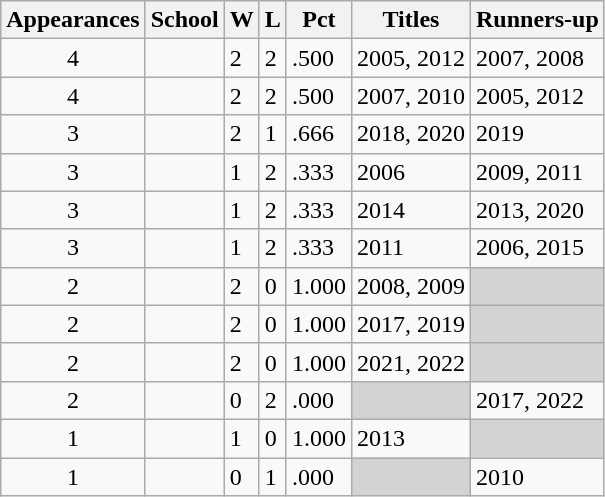<table class="wikitable sortable">
<tr>
<th>Appearances</th>
<th>School</th>
<th>W</th>
<th>L</th>
<th>Pct</th>
<th>Titles</th>
<th>Runners-up</th>
</tr>
<tr>
<td align=center>4</td>
<td style=><a href='#'></a></td>
<td>2</td>
<td>2</td>
<td>.500</td>
<td>2005, 2012</td>
<td>2007, 2008</td>
</tr>
<tr>
<td align=center>4</td>
<td style=><a href='#'></a></td>
<td>2</td>
<td>2</td>
<td>.500</td>
<td>2007, 2010</td>
<td>2005, 2012</td>
</tr>
<tr>
<td align=center>3</td>
<td style=><a href='#'></a></td>
<td>2</td>
<td>1</td>
<td>.666</td>
<td>2018, 2020</td>
<td>2019</td>
</tr>
<tr>
<td align=center>3</td>
<td style=><a href='#'></a></td>
<td>1</td>
<td>2</td>
<td>.333</td>
<td>2006</td>
<td>2009, 2011</td>
</tr>
<tr>
<td align=center>3</td>
<td style=><a href='#'></a></td>
<td>1</td>
<td>2</td>
<td>.333</td>
<td>2014</td>
<td>2013, 2020</td>
</tr>
<tr>
<td align=center>3</td>
<td style=><a href='#'></a></td>
<td>1</td>
<td>2</td>
<td>.333</td>
<td>2011</td>
<td>2006, 2015</td>
</tr>
<tr>
<td align=center>2</td>
<td style=><a href='#'></a></td>
<td>2</td>
<td>0</td>
<td>1.000</td>
<td>2008, 2009</td>
<td bgcolor=lightgrey> </td>
</tr>
<tr>
<td align=center>2</td>
<td style=><a href='#'></a></td>
<td>2</td>
<td>0</td>
<td>1.000</td>
<td>2017, 2019</td>
<td bgcolor=lightgrey> </td>
</tr>
<tr>
<td align=center>2</td>
<td style=><a href='#'></a></td>
<td>2</td>
<td>0</td>
<td>1.000</td>
<td>2021, 2022</td>
<td bgcolor=lightgrey> </td>
</tr>
<tr>
<td align=center>2</td>
<td style=><a href='#'></a></td>
<td>0</td>
<td>2</td>
<td>.000</td>
<td bgcolor=lightgrey> </td>
<td>2017, 2022</td>
</tr>
<tr>
<td align=center>1</td>
<td style=><a href='#'></a></td>
<td>1</td>
<td>0</td>
<td>1.000</td>
<td>2013</td>
<td bgcolor=lightgrey> </td>
</tr>
<tr>
<td align=center>1</td>
<td style=><a href='#'></a></td>
<td>0</td>
<td>1</td>
<td>.000</td>
<td bgcolor=lightgrey> </td>
<td>2010</td>
</tr>
</table>
